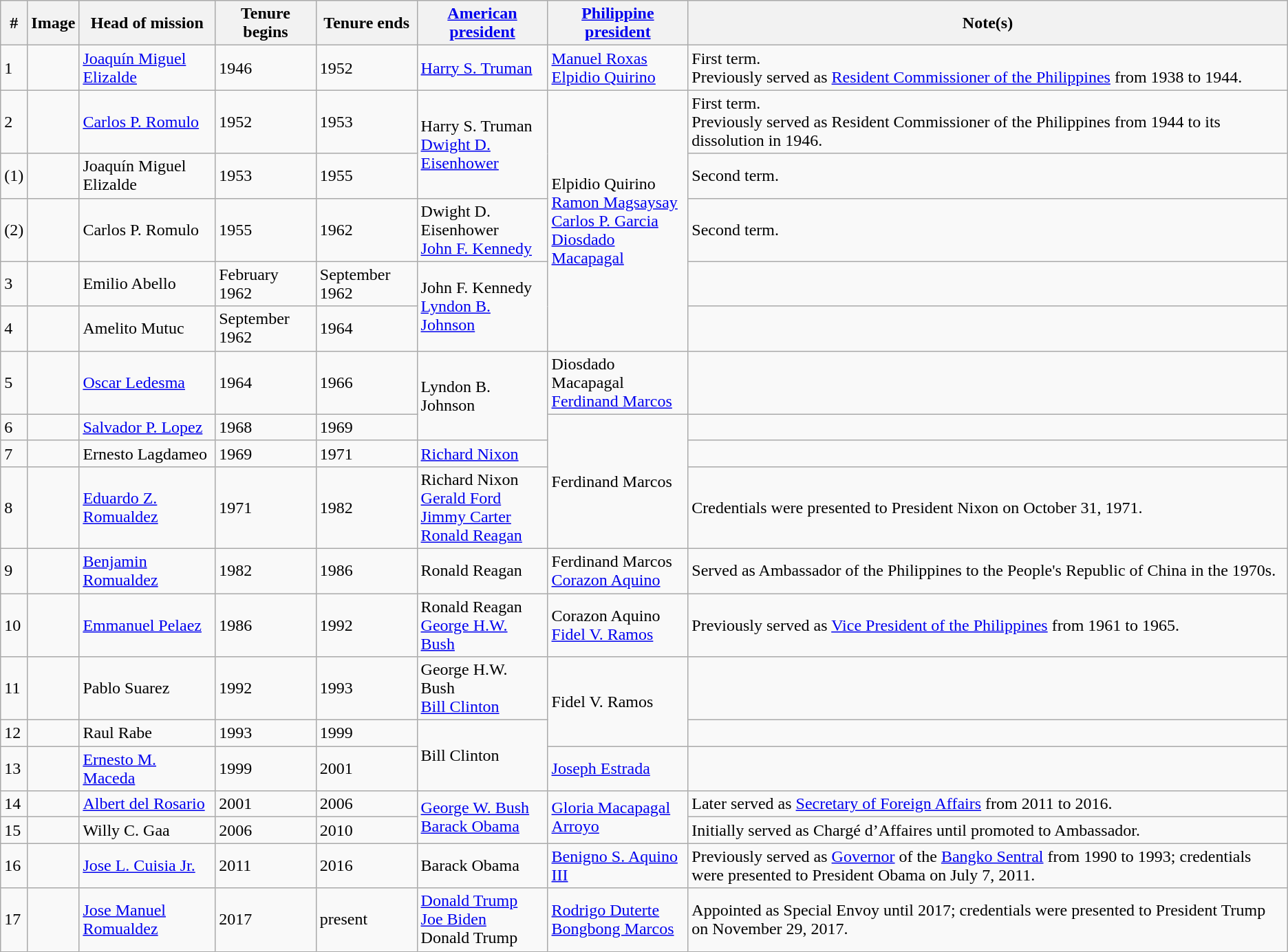<table class=wikitable>
<tr>
<th>#</th>
<th>Image</th>
<th>Head of mission</th>
<th>Tenure begins</th>
<th>Tenure ends</th>
<th><a href='#'>American president</a></th>
<th><a href='#'>Philippine president</a></th>
<th>Note(s)</th>
</tr>
<tr>
<td>1</td>
<td></td>
<td><a href='#'>Joaquín Miguel Elizalde</a></td>
<td>1946</td>
<td>1952</td>
<td><a href='#'>Harry S. Truman</a></td>
<td><a href='#'>Manuel Roxas</a><br><a href='#'>Elpidio Quirino</a></td>
<td>First term.<br>Previously served as <a href='#'>Resident Commissioner of the Philippines</a> from 1938 to 1944.</td>
</tr>
<tr>
<td>2</td>
<td></td>
<td><a href='#'>Carlos P. Romulo</a></td>
<td>1952</td>
<td>1953</td>
<td rowspan="2">Harry S. Truman<br><a href='#'>Dwight D. Eisenhower</a></td>
<td rowspan="5">Elpidio Quirino<br><a href='#'>Ramon Magsaysay</a><br><a href='#'>Carlos P. Garcia</a><br><a href='#'>Diosdado Macapagal</a></td>
<td>First term.<br>Previously served as Resident Commissioner of the Philippines from 1944 to its dissolution in 1946.</td>
</tr>
<tr>
<td>(1)</td>
<td></td>
<td>Joaquín Miguel Elizalde</td>
<td>1953</td>
<td>1955</td>
<td>Second term.</td>
</tr>
<tr>
<td>(2)</td>
<td></td>
<td>Carlos P. Romulo</td>
<td>1955</td>
<td>1962</td>
<td>Dwight D. Eisenhower<br><a href='#'>John F. Kennedy</a></td>
<td>Second term.</td>
</tr>
<tr>
<td>3</td>
<td></td>
<td>Emilio Abello</td>
<td>February 1962</td>
<td>September 1962</td>
<td rowspan="2">John F. Kennedy<br><a href='#'>Lyndon B. Johnson</a></td>
<td></td>
</tr>
<tr>
<td>4</td>
<td></td>
<td>Amelito Mutuc</td>
<td>September 1962</td>
<td>1964</td>
<td></td>
</tr>
<tr>
<td>5</td>
<td></td>
<td><a href='#'>Oscar Ledesma</a></td>
<td>1964</td>
<td>1966</td>
<td rowspan="2">Lyndon B. Johnson</td>
<td>Diosdado Macapagal<br><a href='#'>Ferdinand Marcos</a></td>
<td></td>
</tr>
<tr>
<td>6</td>
<td></td>
<td><a href='#'>Salvador P. Lopez</a></td>
<td>1968</td>
<td>1969</td>
<td rowspan="3">Ferdinand Marcos</td>
<td></td>
</tr>
<tr>
<td>7</td>
<td></td>
<td>Ernesto Lagdameo</td>
<td>1969</td>
<td>1971</td>
<td><a href='#'>Richard Nixon</a></td>
<td></td>
</tr>
<tr>
<td>8</td>
<td></td>
<td><a href='#'>Eduardo Z. Romualdez</a></td>
<td>1971</td>
<td>1982</td>
<td>Richard Nixon<br><a href='#'>Gerald Ford</a><br><a href='#'>Jimmy Carter</a><br><a href='#'>Ronald Reagan</a></td>
<td>Credentials were presented to President Nixon on October 31, 1971.</td>
</tr>
<tr>
<td>9</td>
<td></td>
<td><a href='#'>Benjamin Romualdez</a></td>
<td>1982</td>
<td>1986</td>
<td>Ronald Reagan</td>
<td>Ferdinand Marcos<br><a href='#'>Corazon Aquino</a></td>
<td>Served as Ambassador of the Philippines to the People's Republic of China in the 1970s.</td>
</tr>
<tr>
<td>10</td>
<td></td>
<td><a href='#'>Emmanuel Pelaez</a></td>
<td>1986</td>
<td>1992</td>
<td>Ronald Reagan<br><a href='#'>George H.W. Bush</a></td>
<td>Corazon Aquino<br><a href='#'>Fidel V. Ramos</a></td>
<td>Previously served as <a href='#'>Vice President of the Philippines</a> from 1961 to 1965.</td>
</tr>
<tr>
<td>11</td>
<td></td>
<td>Pablo Suarez</td>
<td>1992</td>
<td>1993</td>
<td>George H.W. Bush<br><a href='#'>Bill Clinton</a></td>
<td rowspan="2">Fidel V. Ramos</td>
<td></td>
</tr>
<tr>
<td>12</td>
<td></td>
<td>Raul Rabe</td>
<td>1993</td>
<td>1999</td>
<td rowspan="2">Bill Clinton</td>
<td></td>
</tr>
<tr>
<td>13</td>
<td></td>
<td><a href='#'>Ernesto M. Maceda</a></td>
<td>1999</td>
<td>2001</td>
<td><a href='#'>Joseph Estrada</a></td>
<td></td>
</tr>
<tr>
<td>14</td>
<td></td>
<td><a href='#'>Albert del Rosario</a></td>
<td>2001</td>
<td>2006</td>
<td rowspan="2"><a href='#'>George W. Bush</a><br><a href='#'>Barack Obama</a></td>
<td rowspan="2"><a href='#'>Gloria Macapagal Arroyo</a></td>
<td>Later served as <a href='#'>Secretary of Foreign Affairs</a> from 2011 to 2016.</td>
</tr>
<tr>
<td>15</td>
<td></td>
<td>Willy C. Gaa</td>
<td>2006</td>
<td>2010</td>
<td>Initially served as Chargé d’Affaires until promoted to Ambassador.</td>
</tr>
<tr>
<td>16</td>
<td></td>
<td><a href='#'>Jose L. Cuisia Jr.</a></td>
<td>2011</td>
<td>2016</td>
<td>Barack Obama</td>
<td><a href='#'>Benigno S. Aquino III</a></td>
<td>Previously served as <a href='#'>Governor</a> of the <a href='#'>Bangko Sentral</a> from 1990 to 1993; credentials were presented to President Obama on July 7, 2011.</td>
</tr>
<tr>
<td>17</td>
<td></td>
<td><a href='#'>Jose Manuel Romualdez</a></td>
<td>2017</td>
<td>present</td>
<td><a href='#'>Donald Trump</a><br><a href='#'>Joe Biden</a><br>Donald Trump</td>
<td><a href='#'>Rodrigo Duterte</a><br><a href='#'>Bongbong Marcos</a></td>
<td>Appointed as Special Envoy until 2017; credentials were presented to President Trump on November 29, 2017.</td>
</tr>
</table>
